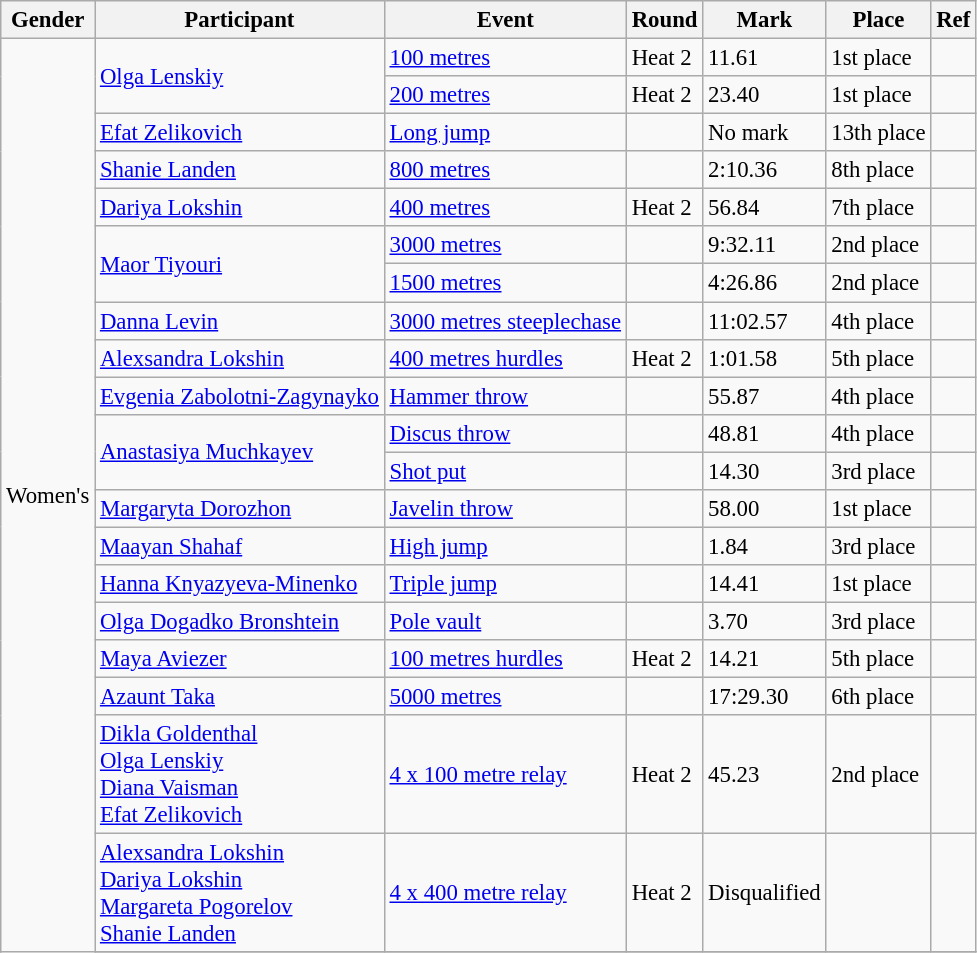<table class="wikitable" style="font-size: 95%;">
<tr>
<th>Gender</th>
<th>Participant</th>
<th>Event</th>
<th>Round</th>
<th>Mark</th>
<th>Place</th>
<th>Ref</th>
</tr>
<tr>
<td rowspan=122>Women's</td>
<td rowspan=2><a href='#'>Olga Lenskiy</a></td>
<td><a href='#'>100 metres</a></td>
<td>Heat 2</td>
<td>11.61</td>
<td>1st place</td>
<td></td>
</tr>
<tr>
<td><a href='#'>200 metres</a></td>
<td>Heat 2</td>
<td>23.40</td>
<td>1st place</td>
<td></td>
</tr>
<tr>
<td rowspan=1><a href='#'>Efat Zelikovich</a></td>
<td><a href='#'>Long jump</a></td>
<td></td>
<td>No mark</td>
<td>13th place</td>
<td></td>
</tr>
<tr>
<td rowspan=1><a href='#'>Shanie Landen</a></td>
<td><a href='#'>800 metres</a></td>
<td></td>
<td>2:10.36</td>
<td>8th place</td>
<td></td>
</tr>
<tr>
<td rowspan=1><a href='#'>Dariya Lokshin</a></td>
<td><a href='#'>400 metres</a></td>
<td>Heat 2</td>
<td>56.84</td>
<td>7th place</td>
<td></td>
</tr>
<tr>
<td rowspan=2><a href='#'>Maor Tiyouri</a></td>
<td><a href='#'>3000 metres</a></td>
<td></td>
<td>9:32.11</td>
<td>2nd place</td>
<td></td>
</tr>
<tr>
<td><a href='#'>1500 metres</a></td>
<td></td>
<td>4:26.86</td>
<td>2nd place</td>
<td></td>
</tr>
<tr>
<td rowspan=1><a href='#'>Danna Levin</a></td>
<td><a href='#'>3000 metres steeplechase</a></td>
<td></td>
<td>11:02.57</td>
<td>4th place</td>
<td></td>
</tr>
<tr>
<td rowspan=1><a href='#'>Alexsandra Lokshin</a></td>
<td><a href='#'>400 metres hurdles</a></td>
<td>Heat 2</td>
<td>1:01.58</td>
<td>5th place</td>
<td></td>
</tr>
<tr>
<td rowspan=1><a href='#'>Evgenia Zabolotni-Zagynayko</a></td>
<td><a href='#'>Hammer throw</a></td>
<td></td>
<td>55.87</td>
<td>4th place</td>
<td></td>
</tr>
<tr>
<td rowspan=2><a href='#'>Anastasiya Muchkayev</a></td>
<td><a href='#'>Discus throw</a></td>
<td></td>
<td>48.81</td>
<td>4th place</td>
<td></td>
</tr>
<tr>
<td><a href='#'>Shot put</a></td>
<td></td>
<td>14.30</td>
<td>3rd place</td>
<td></td>
</tr>
<tr>
<td><a href='#'>Margaryta Dorozhon</a></td>
<td><a href='#'>Javelin throw</a></td>
<td></td>
<td>58.00</td>
<td>1st place</td>
<td></td>
</tr>
<tr>
<td rowspan=1><a href='#'>Maayan Shahaf</a></td>
<td><a href='#'>High jump</a></td>
<td></td>
<td>1.84</td>
<td>3rd place</td>
<td></td>
</tr>
<tr>
<td rowspan=1><a href='#'>Hanna Knyazyeva-Minenko</a></td>
<td><a href='#'>Triple jump</a></td>
<td></td>
<td>14.41</td>
<td>1st place</td>
<td></td>
</tr>
<tr>
<td><a href='#'>Olga Dogadko Bronshtein</a></td>
<td><a href='#'>Pole vault</a></td>
<td></td>
<td>3.70</td>
<td>3rd place</td>
<td></td>
</tr>
<tr>
<td><a href='#'>Maya Aviezer</a></td>
<td><a href='#'>100 metres hurdles</a></td>
<td>Heat 2</td>
<td>14.21</td>
<td>5th place</td>
<td></td>
</tr>
<tr>
<td rowspan=1><a href='#'>Azaunt Taka</a></td>
<td><a href='#'>5000 metres</a></td>
<td></td>
<td>17:29.30</td>
<td>6th place</td>
<td></td>
</tr>
<tr>
<td rowspan=1><a href='#'>Dikla Goldenthal</a><br><a href='#'>Olga Lenskiy</a><br><a href='#'>Diana Vaisman</a><br><a href='#'>Efat Zelikovich</a></td>
<td><a href='#'>4 x 100 metre relay</a></td>
<td>Heat 2</td>
<td>45.23</td>
<td>2nd place</td>
<td></td>
</tr>
<tr>
<td rowspan=1><a href='#'>Alexsandra Lokshin</a><br><a href='#'>Dariya Lokshin</a><br><a href='#'>Margareta Pogorelov</a><br><a href='#'>Shanie Landen</a></td>
<td><a href='#'>4 x 400 metre relay</a></td>
<td>Heat 2</td>
<td>Disqualified</td>
<td></td>
<td></td>
</tr>
<tr>
</tr>
</table>
